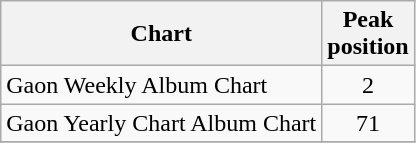<table class="wikitable sortable">
<tr>
<th>Chart</th>
<th>Peak<br>position</th>
</tr>
<tr>
<td>Gaon Weekly Album Chart</td>
<td align="center">2</td>
</tr>
<tr>
<td>Gaon Yearly Chart Album Chart</td>
<td align=center>71</td>
</tr>
<tr>
</tr>
</table>
